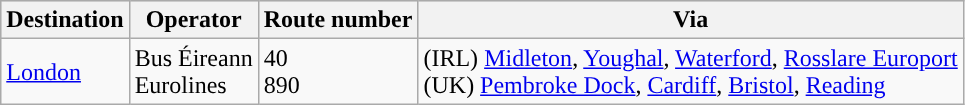<table class="wikitable">
<tr style="background:lightgrey;">
<th>Destination</th>
<th>Operator</th>
<th>Route number</th>
<th>Via</th>
</tr>
<tr>
<td><a href='#'>London</a></td>
<td>Bus Éireann<br>Eurolines</td>
<td>40<br>890</td>
<td>(IRL) <a href='#'>Midleton</a>, <a href='#'>Youghal</a>, <a href='#'>Waterford</a>, <a href='#'>Rosslare Europort</a><br>(UK) <a href='#'>Pembroke Dock</a>, <a href='#'>Cardiff</a>, <a href='#'>Bristol</a>, <a href='#'>Reading</a></td>
</tr>
</table>
